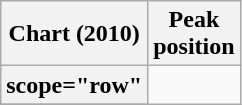<table class="wikitable plainrowheaders" style="text-align:center;">
<tr>
<th scope="col">Chart (2010)</th>
<th scope="col">Peak<br>position</th>
</tr>
<tr>
<th>scope="row"</th>
</tr>
<tr>
</tr>
</table>
